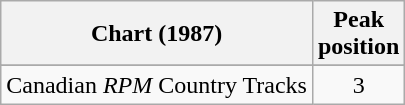<table class="wikitable sortable">
<tr>
<th align="left">Chart (1987)</th>
<th align="center">Peak<br>position</th>
</tr>
<tr>
</tr>
<tr>
<td align="left">Canadian <em>RPM</em> Country Tracks</td>
<td align="center">3</td>
</tr>
</table>
